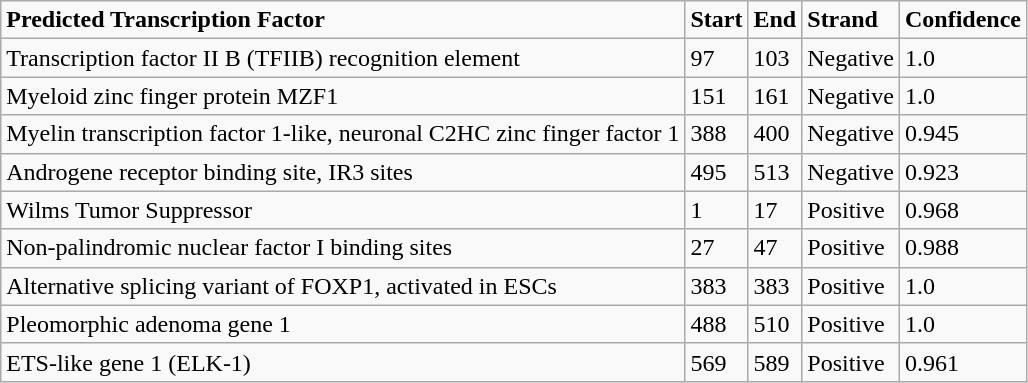<table class="wikitable">
<tr>
<td><strong>Predicted Transcription Factor</strong></td>
<td><strong>Start</strong></td>
<td><strong>End</strong></td>
<td><strong>Strand</strong></td>
<td><strong>Confidence</strong></td>
</tr>
<tr>
<td>Transcription factor II B (TFIIB) recognition element</td>
<td>97</td>
<td>103</td>
<td>Negative</td>
<td>1.0</td>
</tr>
<tr>
<td>Myeloid zinc finger protein MZF1</td>
<td>151</td>
<td>161</td>
<td>Negative</td>
<td>1.0</td>
</tr>
<tr>
<td>Myelin transcription factor 1-like, neuronal C2HC zinc finger factor 1</td>
<td>388</td>
<td>400</td>
<td>Negative</td>
<td>0.945</td>
</tr>
<tr>
<td>Androgene receptor binding site, IR3 sites</td>
<td>495</td>
<td>513</td>
<td>Negative</td>
<td>0.923</td>
</tr>
<tr>
<td>Wilms Tumor Suppressor</td>
<td>1</td>
<td>17</td>
<td>Positive</td>
<td>0.968</td>
</tr>
<tr>
<td>Non-palindromic nuclear factor I binding sites</td>
<td>27</td>
<td>47</td>
<td>Positive</td>
<td>0.988</td>
</tr>
<tr>
<td>Alternative splicing variant of FOXP1, activated in ESCs</td>
<td>383</td>
<td>383</td>
<td>Positive</td>
<td>1.0</td>
</tr>
<tr>
<td>Pleomorphic adenoma gene 1</td>
<td>488</td>
<td>510</td>
<td>Positive</td>
<td>1.0</td>
</tr>
<tr>
<td>ETS-like gene 1 (ELK-1)</td>
<td>569</td>
<td>589</td>
<td>Positive</td>
<td>0.961</td>
</tr>
</table>
